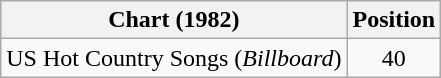<table class="wikitable">
<tr>
<th>Chart (1982)</th>
<th>Position</th>
</tr>
<tr>
<td>US Hot Country Songs (<em>Billboard</em>)</td>
<td align="center">40</td>
</tr>
</table>
